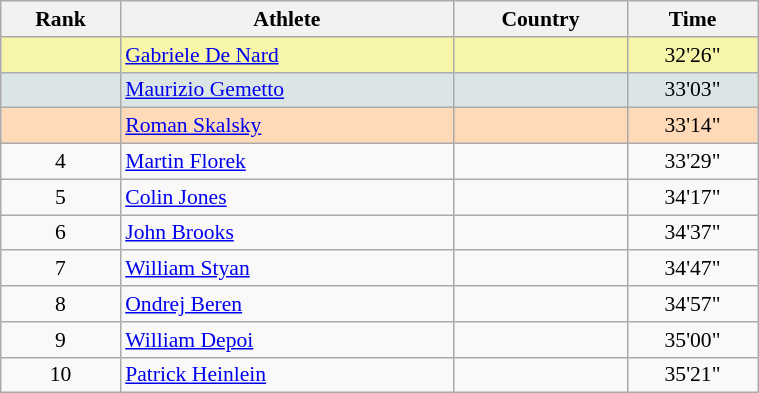<table class="wikitable" width=40% style="font-size:90%; text-align:center;">
<tr>
<th>Rank</th>
<th>Athlete</th>
<th>Country</th>
<th>Time</th>
</tr>
<tr bgcolor="#F7F6A8">
<td></td>
<td align=left><a href='#'>Gabriele De Nard</a></td>
<td align=left></td>
<td>32'26"</td>
</tr>
<tr bgcolor="#DCE5E5">
<td></td>
<td align=left><a href='#'>Maurizio Gemetto</a></td>
<td align=left></td>
<td>33'03"</td>
</tr>
<tr bgcolor="#FFDAB9">
<td></td>
<td align=left><a href='#'>Roman Skalsky</a></td>
<td align=left></td>
<td>33'14"</td>
</tr>
<tr>
<td>4</td>
<td align=left><a href='#'>Martin Florek</a></td>
<td align=left></td>
<td>33'29"</td>
</tr>
<tr>
<td>5</td>
<td align=left><a href='#'>Colin Jones</a></td>
<td align=left></td>
<td>34'17"</td>
</tr>
<tr>
<td>6</td>
<td align=left><a href='#'>John Brooks</a></td>
<td align=left></td>
<td>34'37"</td>
</tr>
<tr>
<td>7</td>
<td align=left><a href='#'>William Styan</a></td>
<td align=left></td>
<td>34'47"</td>
</tr>
<tr>
<td>8</td>
<td align=left><a href='#'>Ondrej Beren</a></td>
<td align=left></td>
<td>34'57"</td>
</tr>
<tr>
<td>9</td>
<td align=left><a href='#'>William Depoi</a></td>
<td align=left></td>
<td>35'00"</td>
</tr>
<tr>
<td>10</td>
<td align=left><a href='#'>Patrick Heinlein</a></td>
<td align=left></td>
<td>35'21"</td>
</tr>
</table>
